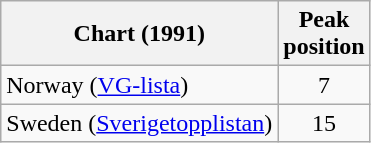<table class="wikitable">
<tr>
<th>Chart (1991)</th>
<th>Peak<br>position</th>
</tr>
<tr>
<td>Norway (<a href='#'>VG-lista</a>)</td>
<td align="center">7</td>
</tr>
<tr>
<td>Sweden (<a href='#'>Sverigetopplistan</a>)</td>
<td align="center">15</td>
</tr>
</table>
